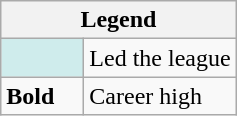<table class="wikitable mw-collapsible mw-collapsed">
<tr>
<th colspan="2">Legend</th>
</tr>
<tr>
<td style="background:#cfecec; width:3em;"></td>
<td>Led the league</td>
</tr>
<tr>
<td><strong>Bold</strong></td>
<td>Career high</td>
</tr>
</table>
